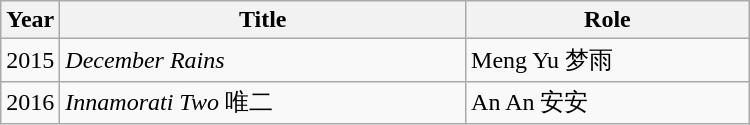<table class="wikitable" style="width:500px">
<tr>
<th width=10>Year</th>
<th>Title</th>
<th>Role</th>
</tr>
<tr>
<td>2015</td>
<td><em>December Rains</em></td>
<td>Meng Yu 梦雨</td>
</tr>
<tr>
<td>2016</td>
<td><em>Innamorati Two</em> 唯二</td>
<td>An An 安安</td>
</tr>
</table>
